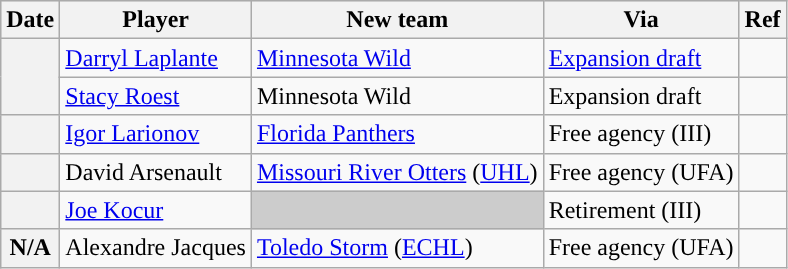<table class="wikitable plainrowheaders">
<tr style="background:#ddd; text-align:center;">
<th>Date</th>
<th>Player</th>
<th>New team</th>
<th>Via</th>
<th>Ref</th>
</tr>
<tr>
<th scope="row" rowspan=2></th>
<td><a href='#'>Darryl Laplante</a></td>
<td><a href='#'>Minnesota Wild</a></td>
<td><a href='#'>Expansion draft</a></td>
<td></td>
</tr>
<tr>
<td><a href='#'>Stacy Roest</a></td>
<td>Minnesota Wild</td>
<td>Expansion draft</td>
<td></td>
</tr>
<tr>
<th scope="row"></th>
<td><a href='#'>Igor Larionov</a></td>
<td><a href='#'>Florida Panthers</a></td>
<td>Free agency (III)</td>
<td></td>
</tr>
<tr>
<th scope="row"></th>
<td>David Arsenault</td>
<td><a href='#'>Missouri River Otters</a> (<a href='#'>UHL</a>)</td>
<td>Free agency (UFA)</td>
<td></td>
</tr>
<tr>
<th scope="row"></th>
<td><a href='#'>Joe Kocur</a></td>
<td style="background:#ccc"></td>
<td>Retirement (III)</td>
<td></td>
</tr>
<tr>
<th scope="row">N/A</th>
<td>Alexandre Jacques</td>
<td><a href='#'>Toledo Storm</a> (<a href='#'>ECHL</a>)</td>
<td>Free agency (UFA)</td>
<td></td>
</tr>
</table>
